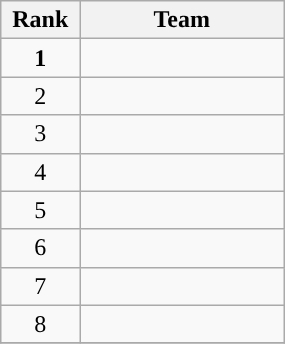<table class="wikitable sortable" style="text-align:center" cellpadding=2 cellspacing=2 width =15%>
<tr>
<th style="width:3em">Rank</th>
<th style="width:10em">Team</th>
</tr>
<tr>
<td><strong>1</strong></td>
<td><strong><a href='#'></a></strong></td>
</tr>
<tr>
<td>2</td>
<td><strong><a href='#'></a></strong></td>
</tr>
<tr>
<td>3</td>
<td><strong><a href='#'></a></strong></td>
</tr>
<tr>
<td>4</td>
<td><strong><a href='#'></a></strong></td>
</tr>
<tr>
<td>5</td>
<td><strong><a href='#'></a></strong></td>
</tr>
<tr>
<td>6</td>
<td><strong><a href='#'></a></strong></td>
</tr>
<tr>
<td>7</td>
<td><strong><a href='#'></a></strong></td>
</tr>
<tr>
<td>8</td>
<td><strong><a href='#'></a></strong></td>
</tr>
<tr>
</tr>
</table>
